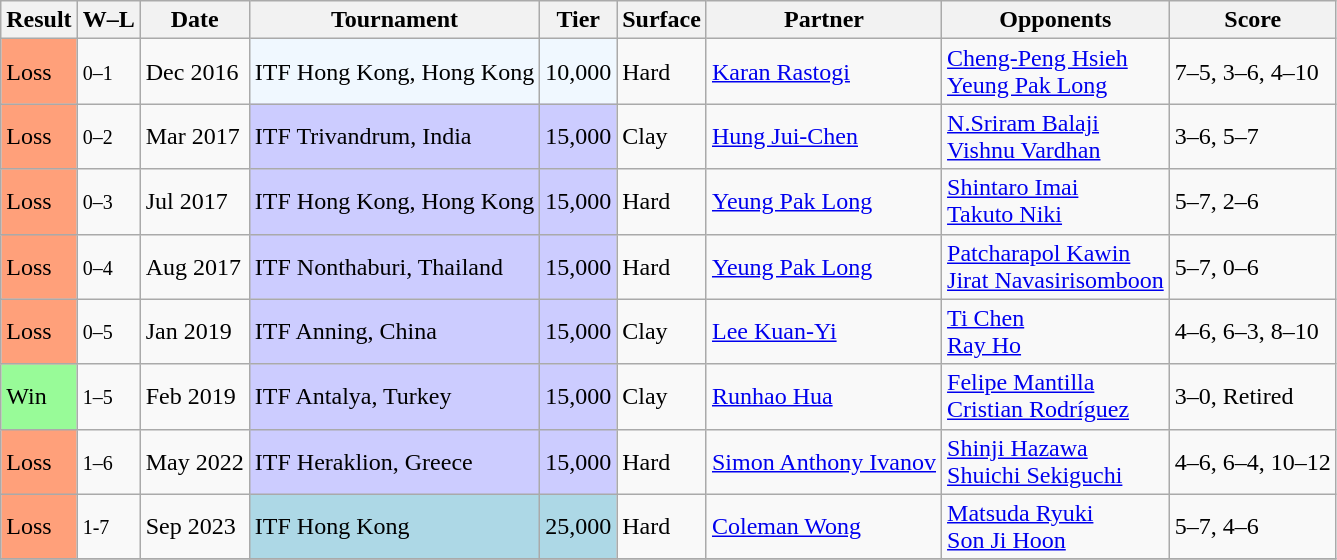<table class="sortable wikitable">
<tr>
<th>Result</th>
<th class="unsortable">W–L</th>
<th>Date</th>
<th>Tournament</th>
<th>Tier</th>
<th>Surface</th>
<th>Partner</th>
<th>Opponents</th>
<th class="unsortable">Score</th>
</tr>
<tr>
<td style="background:#ffa07a;">Loss</td>
<td><small>0–1</small></td>
<td>Dec 2016</td>
<td bgcolor=#f0f8ff>ITF Hong Kong, Hong Kong</td>
<td style="background:#f0f8ff;">10,000</td>
<td>Hard</td>
<td> <a href='#'>Karan Rastogi</a></td>
<td> <a href='#'>Cheng-Peng Hsieh</a> <br>  <a href='#'>Yeung Pak Long</a></td>
<td>7–5, 3–6, 4–10</td>
</tr>
<tr>
<td style="background:#ffa07a;">Loss</td>
<td><small>0–2</small></td>
<td>Mar 2017</td>
<td bgcolor=#ccccff>ITF Trivandrum, India</td>
<td style="background:#ccccff;">15,000</td>
<td>Clay</td>
<td> <a href='#'>Hung Jui-Chen</a></td>
<td> <a href='#'>N.Sriram Balaji</a> <br>  <a href='#'>Vishnu Vardhan</a></td>
<td>3–6, 5–7</td>
</tr>
<tr>
<td style="background:#ffa07a;">Loss</td>
<td><small>0–3</small></td>
<td>Jul 2017</td>
<td bgcolor=#ccccff>ITF Hong Kong, Hong Kong</td>
<td style="background:#ccccff;">15,000</td>
<td>Hard</td>
<td> <a href='#'>Yeung Pak Long</a></td>
<td> <a href='#'>Shintaro Imai</a> <br>  <a href='#'>Takuto Niki</a></td>
<td>5–7, 2–6</td>
</tr>
<tr>
<td style="background:#ffa07a;">Loss</td>
<td><small>0–4</small></td>
<td>Aug 2017</td>
<td bgcolor=#ccccff>ITF Nonthaburi, Thailand</td>
<td style="background:#ccccff;">15,000</td>
<td>Hard</td>
<td> <a href='#'>Yeung Pak Long</a></td>
<td> <a href='#'>Patcharapol Kawin</a> <br>  <a href='#'>Jirat Navasirisomboon</a></td>
<td>5–7, 0–6</td>
</tr>
<tr>
<td style="background:#ffa07a;">Loss</td>
<td><small>0–5</small></td>
<td>Jan 2019</td>
<td bgcolor=#ccccff>ITF Anning, China</td>
<td style="background:#ccccff;">15,000</td>
<td>Clay</td>
<td> <a href='#'>Lee Kuan-Yi</a></td>
<td> <a href='#'>Ti Chen</a> <br>  <a href='#'>Ray Ho</a></td>
<td>4–6, 6–3, 8–10</td>
</tr>
<tr>
<td style="background:#98fb98;">Win</td>
<td><small>1–5</small></td>
<td>Feb 2019</td>
<td bgcolor=#ccccff>ITF Antalya, Turkey</td>
<td style="background:#ccccff;">15,000</td>
<td>Clay</td>
<td> <a href='#'>Runhao Hua</a></td>
<td> <a href='#'>Felipe Mantilla</a> <br>  <a href='#'>Cristian Rodríguez</a></td>
<td>3–0, Retired</td>
</tr>
<tr>
<td style="background:#ffa07a;">Loss</td>
<td><small>1–6</small></td>
<td>May 2022</td>
<td bgcolor=#ccccff>ITF Heraklion, Greece</td>
<td style="background:#ccccff;">15,000</td>
<td>Hard</td>
<td> <a href='#'>Simon Anthony Ivanov</a></td>
<td> <a href='#'>Shinji Hazawa</a> <br>  <a href='#'>Shuichi Sekiguchi</a></td>
<td>4–6, 6–4, 10–12</td>
</tr>
<tr>
<td style="background:#ffa07a">Loss</td>
<td><small>1-7</small></td>
<td>Sep 2023</td>
<td style="background:lightblue;">ITF Hong Kong</td>
<td style="background:lightblue;">25,000</td>
<td>Hard</td>
<td> <a href='#'>Coleman Wong</a></td>
<td> <a href='#'>Matsuda Ryuki</a> <br>  <a href='#'>Son Ji Hoon</a></td>
<td>5–7, 4–6</td>
</tr>
<tr>
</tr>
</table>
